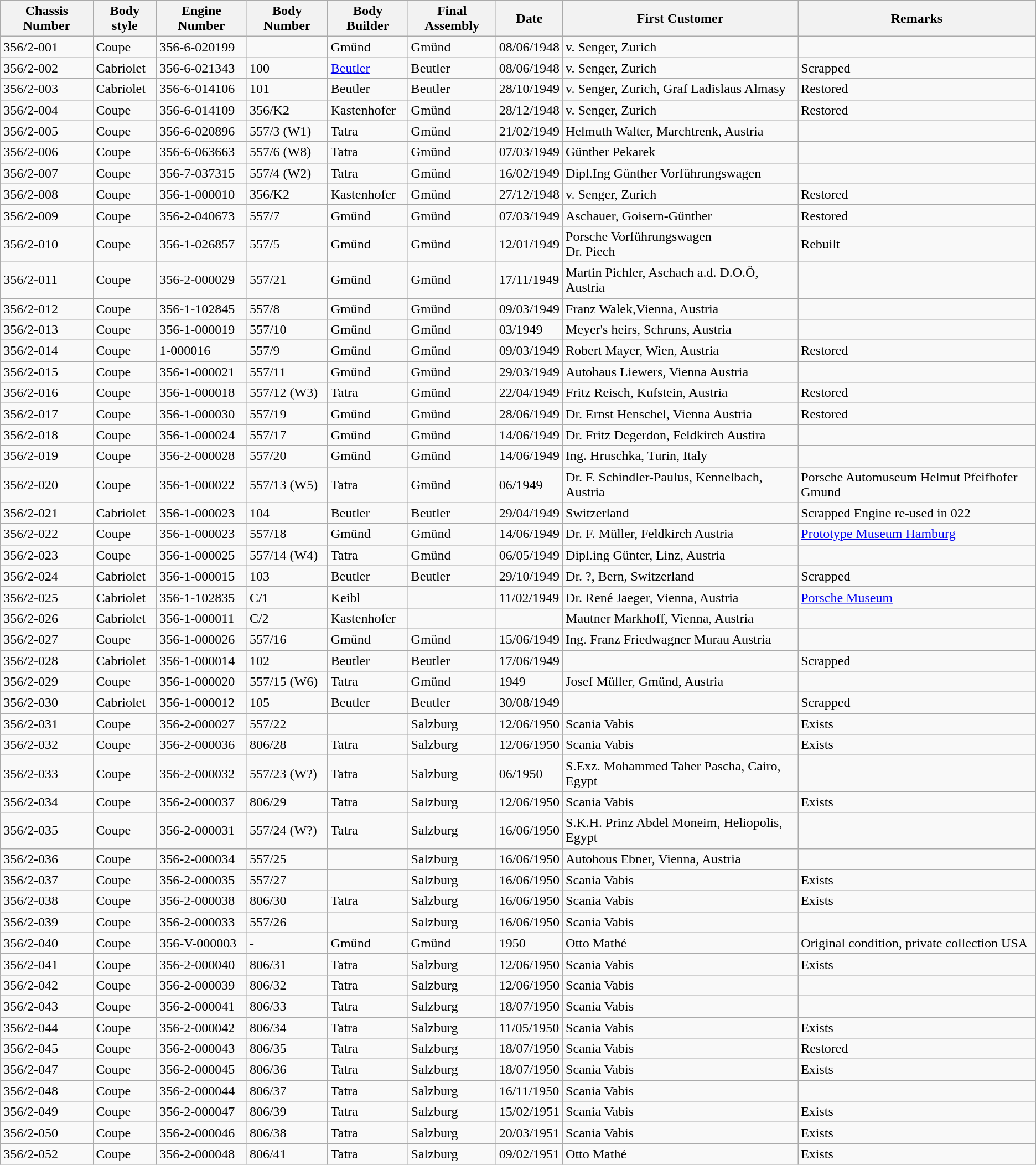<table class="wikitable sortable">
<tr>
<th>Chassis Number</th>
<th>Body style</th>
<th>Engine Number</th>
<th>Body Number</th>
<th>Body Builder</th>
<th>Final Assembly</th>
<th>Date</th>
<th>First Customer</th>
<th>Remarks</th>
</tr>
<tr>
<td>356/2-001</td>
<td>Coupe</td>
<td>356-6-020199</td>
<td></td>
<td>Gmünd</td>
<td>Gmünd</td>
<td>08/06/1948</td>
<td>v. Senger, Zurich</td>
<td></td>
</tr>
<tr>
<td>356/2-002</td>
<td>Cabriolet</td>
<td>356-6-021343</td>
<td>100</td>
<td><a href='#'>Beutler</a></td>
<td>Beutler</td>
<td>08/06/1948</td>
<td>v. Senger, Zurich</td>
<td>Scrapped</td>
</tr>
<tr>
<td>356/2-003</td>
<td>Cabriolet</td>
<td>356-6-014106</td>
<td>101</td>
<td>Beutler</td>
<td>Beutler</td>
<td>28/10/1949</td>
<td>v. Senger, Zurich, Graf Ladislaus Almasy</td>
<td>Restored</td>
</tr>
<tr>
<td>356/2-004</td>
<td>Coupe</td>
<td>356-6-014109</td>
<td>356/K2</td>
<td>Kastenhofer</td>
<td>Gmünd</td>
<td>28/12/1948</td>
<td>v. Senger, Zurich</td>
<td>Restored</td>
</tr>
<tr>
<td>356/2-005</td>
<td>Coupe</td>
<td>356-6-020896</td>
<td>557/3 (W1)</td>
<td>Tatra</td>
<td>Gmünd</td>
<td>21/02/1949</td>
<td>Helmuth Walter, Marchtrenk, Austria</td>
<td></td>
</tr>
<tr>
<td>356/2-006</td>
<td>Coupe</td>
<td>356-6-063663</td>
<td>557/6 (W8)</td>
<td>Tatra</td>
<td>Gmünd</td>
<td>07/03/1949</td>
<td>Günther Pekarek</td>
<td></td>
</tr>
<tr>
<td>356/2-007</td>
<td>Coupe</td>
<td>356-7-037315</td>
<td>557/4 (W2)</td>
<td>Tatra</td>
<td>Gmünd</td>
<td>16/02/1949</td>
<td>Dipl.Ing Günther Vorführungswagen</td>
<td></td>
</tr>
<tr>
<td>356/2-008</td>
<td>Coupe</td>
<td>356-1-000010</td>
<td>356/K2</td>
<td>Kastenhofer</td>
<td>Gmünd</td>
<td>27/12/1948</td>
<td>v. Senger, Zurich</td>
<td>Restored</td>
</tr>
<tr>
<td>356/2-009</td>
<td>Coupe</td>
<td>356-2-040673</td>
<td>557/7</td>
<td>Gmünd</td>
<td>Gmünd</td>
<td>07/03/1949</td>
<td>Aschauer, Goisern-Günther</td>
<td>Restored</td>
</tr>
<tr>
<td>356/2-010</td>
<td>Coupe</td>
<td>356-1-026857</td>
<td>557/5</td>
<td>Gmünd</td>
<td>Gmünd</td>
<td>12/01/1949</td>
<td>Porsche Vorführungswagen<br>Dr. Piech</td>
<td>Rebuilt</td>
</tr>
<tr>
<td>356/2-011</td>
<td>Coupe</td>
<td>356-2-000029</td>
<td>557/21</td>
<td>Gmünd</td>
<td>Gmünd</td>
<td>17/11/1949</td>
<td>Martin Pichler, Aschach a.d. D.O.Ö, Austria</td>
<td></td>
</tr>
<tr>
<td>356/2-012</td>
<td>Coupe</td>
<td>356-1-102845</td>
<td>557/8</td>
<td>Gmünd</td>
<td>Gmünd</td>
<td>09/03/1949</td>
<td>Franz Walek,Vienna, Austria</td>
<td></td>
</tr>
<tr>
<td>356/2-013</td>
<td>Coupe</td>
<td>356-1-000019</td>
<td>557/10</td>
<td>Gmünd</td>
<td>Gmünd</td>
<td>03/1949</td>
<td>Meyer's heirs, Schruns, Austria</td>
<td></td>
</tr>
<tr>
<td>356/2-014</td>
<td>Coupe</td>
<td>1-000016</td>
<td>557/9</td>
<td>Gmünd</td>
<td>Gmünd</td>
<td>09/03/1949</td>
<td>Robert Mayer, Wien, Austria</td>
<td>Restored</td>
</tr>
<tr>
<td>356/2-015</td>
<td>Coupe</td>
<td>356-1-000021</td>
<td>557/11</td>
<td>Gmünd</td>
<td>Gmünd</td>
<td>29/03/1949</td>
<td>Autohaus Liewers, Vienna Austria</td>
<td></td>
</tr>
<tr>
<td>356/2-016</td>
<td>Coupe</td>
<td>356-1-000018</td>
<td>557/12 (W3)</td>
<td>Tatra</td>
<td>Gmünd</td>
<td>22/04/1949</td>
<td>Fritz Reisch, Kufstein, Austria</td>
<td>Restored</td>
</tr>
<tr>
<td>356/2-017</td>
<td>Coupe</td>
<td>356-1-000030</td>
<td>557/19</td>
<td>Gmünd</td>
<td>Gmünd</td>
<td>28/06/1949</td>
<td>Dr. Ernst Henschel, Vienna Austria</td>
<td>Restored</td>
</tr>
<tr>
<td>356/2-018</td>
<td>Coupe</td>
<td>356-1-000024</td>
<td>557/17</td>
<td>Gmünd</td>
<td>Gmünd</td>
<td>14/06/1949</td>
<td>Dr. Fritz Degerdon, Feldkirch Austira</td>
<td></td>
</tr>
<tr>
<td>356/2-019</td>
<td>Coupe</td>
<td>356-2-000028</td>
<td>557/20</td>
<td>Gmünd</td>
<td>Gmünd</td>
<td>14/06/1949</td>
<td>Ing. Hruschka, Turin, Italy</td>
<td></td>
</tr>
<tr>
<td>356/2-020</td>
<td>Coupe</td>
<td>356-1-000022</td>
<td>557/13 (W5)</td>
<td>Tatra</td>
<td>Gmünd</td>
<td>06/1949</td>
<td>Dr. F. Schindler-Paulus, Kennelbach, Austria</td>
<td>Porsche Automuseum Helmut Pfeifhofer  Gmund</td>
</tr>
<tr>
<td>356/2-021</td>
<td>Cabriolet</td>
<td>356-1-000023</td>
<td>104</td>
<td>Beutler</td>
<td>Beutler</td>
<td>29/04/1949</td>
<td>Switzerland</td>
<td>Scrapped Engine re-used in 022</td>
</tr>
<tr>
<td>356/2-022</td>
<td>Coupe</td>
<td>356-1-000023</td>
<td>557/18</td>
<td>Gmünd</td>
<td>Gmünd</td>
<td>14/06/1949</td>
<td>Dr. F. Müller, Feldkirch Austria</td>
<td><a href='#'>Prototype Museum Hamburg</a></td>
</tr>
<tr>
<td>356/2-023</td>
<td>Coupe</td>
<td>356-1-000025</td>
<td>557/14 (W4)</td>
<td>Tatra</td>
<td>Gmünd</td>
<td>06/05/1949</td>
<td>Dipl.ing Günter, Linz, Austria</td>
<td></td>
</tr>
<tr>
<td>356/2-024</td>
<td>Cabriolet</td>
<td>356-1-000015</td>
<td>103</td>
<td>Beutler</td>
<td>Beutler</td>
<td>29/10/1949</td>
<td>Dr. ?, Bern, Switzerland</td>
<td>Scrapped</td>
</tr>
<tr>
<td>356/2-025</td>
<td>Cabriolet</td>
<td>356-1-102835</td>
<td>C/1</td>
<td>Keibl</td>
<td></td>
<td>11/02/1949</td>
<td>Dr. René Jaeger, Vienna, Austria</td>
<td><a href='#'>Porsche Museum</a></td>
</tr>
<tr>
<td>356/2-026</td>
<td>Cabriolet</td>
<td>356-1-000011</td>
<td>C/2</td>
<td>Kastenhofer</td>
<td></td>
<td></td>
<td>Mautner Markhoff, Vienna, Austria</td>
<td></td>
</tr>
<tr>
<td>356/2-027</td>
<td>Coupe</td>
<td>356-1-000026</td>
<td>557/16</td>
<td>Gmünd</td>
<td>Gmünd</td>
<td>15/06/1949</td>
<td>Ing. Franz Friedwagner Murau Austria</td>
<td></td>
</tr>
<tr>
<td>356/2-028</td>
<td>Cabriolet</td>
<td>356-1-000014</td>
<td>102</td>
<td>Beutler</td>
<td>Beutler</td>
<td>17/06/1949</td>
<td></td>
<td>Scrapped</td>
</tr>
<tr>
<td>356/2-029</td>
<td>Coupe</td>
<td>356-1-000020</td>
<td>557/15 (W6)</td>
<td>Tatra</td>
<td>Gmünd</td>
<td>1949</td>
<td>Josef Müller, Gmünd, Austria</td>
<td></td>
</tr>
<tr>
<td>356/2-030</td>
<td>Cabriolet</td>
<td>356-1-000012</td>
<td>105</td>
<td>Beutler</td>
<td>Beutler</td>
<td>30/08/1949</td>
<td></td>
<td>Scrapped</td>
</tr>
<tr>
<td>356/2-031</td>
<td>Coupe</td>
<td>356-2-000027</td>
<td>557/22</td>
<td></td>
<td>Salzburg</td>
<td>12/06/1950</td>
<td>Scania Vabis</td>
<td>Exists</td>
</tr>
<tr>
<td>356/2-032</td>
<td>Coupe</td>
<td>356-2-000036</td>
<td>806/28</td>
<td>Tatra</td>
<td>Salzburg</td>
<td>12/06/1950</td>
<td>Scania Vabis</td>
<td>Exists</td>
</tr>
<tr>
<td>356/2-033</td>
<td>Coupe</td>
<td>356-2-000032</td>
<td>557/23 (W?)</td>
<td>Tatra</td>
<td>Salzburg</td>
<td>06/1950</td>
<td>S.Exz. Mohammed Taher Pascha, Cairo, Egypt</td>
<td></td>
</tr>
<tr>
<td>356/2-034</td>
<td>Coupe</td>
<td>356-2-000037</td>
<td>806/29</td>
<td>Tatra</td>
<td>Salzburg</td>
<td>12/06/1950</td>
<td>Scania Vabis</td>
<td>Exists</td>
</tr>
<tr>
<td>356/2-035</td>
<td>Coupe</td>
<td>356-2-000031</td>
<td>557/24 (W?)</td>
<td>Tatra</td>
<td>Salzburg</td>
<td>16/06/1950</td>
<td>S.K.H. Prinz Abdel Moneim, Heliopolis, Egypt</td>
<td></td>
</tr>
<tr>
<td>356/2-036</td>
<td>Coupe</td>
<td>356-2-000034</td>
<td>557/25</td>
<td></td>
<td>Salzburg</td>
<td>16/06/1950</td>
<td>Autohous Ebner, Vienna, Austria</td>
<td></td>
</tr>
<tr>
<td>356/2-037</td>
<td>Coupe</td>
<td>356-2-000035</td>
<td>557/27</td>
<td></td>
<td>Salzburg</td>
<td>16/06/1950</td>
<td>Scania Vabis</td>
<td>Exists</td>
</tr>
<tr>
<td>356/2-038</td>
<td>Coupe</td>
<td>356-2-000038</td>
<td>806/30</td>
<td>Tatra</td>
<td>Salzburg</td>
<td>16/06/1950</td>
<td>Scania Vabis</td>
<td>Exists</td>
</tr>
<tr>
<td>356/2-039</td>
<td>Coupe</td>
<td>356-2-000033</td>
<td>557/26</td>
<td></td>
<td>Salzburg</td>
<td>16/06/1950</td>
<td>Scania Vabis</td>
<td></td>
</tr>
<tr>
<td>356/2-040</td>
<td>Coupe</td>
<td>356-V-000003</td>
<td>-</td>
<td>Gmünd</td>
<td>Gmünd</td>
<td>1950</td>
<td>Otto Mathé</td>
<td>Original condition, private collection USA</td>
</tr>
<tr>
<td>356/2-041</td>
<td>Coupe</td>
<td>356-2-000040</td>
<td>806/31</td>
<td>Tatra</td>
<td>Salzburg</td>
<td>12/06/1950</td>
<td>Scania Vabis</td>
<td>Exists</td>
</tr>
<tr>
<td>356/2-042</td>
<td>Coupe</td>
<td>356-2-000039</td>
<td>806/32</td>
<td>Tatra</td>
<td>Salzburg</td>
<td>12/06/1950</td>
<td>Scania Vabis</td>
<td></td>
</tr>
<tr>
<td>356/2-043</td>
<td>Coupe</td>
<td>356-2-000041</td>
<td>806/33</td>
<td>Tatra</td>
<td>Salzburg</td>
<td>18/07/1950</td>
<td>Scania Vabis</td>
<td></td>
</tr>
<tr>
<td>356/2-044</td>
<td>Coupe</td>
<td>356-2-000042</td>
<td>806/34</td>
<td>Tatra</td>
<td>Salzburg</td>
<td>11/05/1950</td>
<td>Scania Vabis</td>
<td>Exists</td>
</tr>
<tr>
<td>356/2-045</td>
<td>Coupe</td>
<td>356-2-000043</td>
<td>806/35</td>
<td>Tatra</td>
<td>Salzburg</td>
<td>18/07/1950</td>
<td>Scania Vabis</td>
<td>Restored</td>
</tr>
<tr>
<td>356/2-047</td>
<td>Coupe</td>
<td>356-2-000045</td>
<td>806/36</td>
<td>Tatra</td>
<td>Salzburg</td>
<td>18/07/1950</td>
<td>Scania Vabis</td>
<td>Exists</td>
</tr>
<tr>
<td>356/2-048</td>
<td>Coupe</td>
<td>356-2-000044</td>
<td>806/37</td>
<td>Tatra</td>
<td>Salzburg</td>
<td>16/11/1950</td>
<td>Scania Vabis</td>
<td></td>
</tr>
<tr>
<td>356/2-049</td>
<td>Coupe</td>
<td>356-2-000047</td>
<td>806/39</td>
<td>Tatra</td>
<td>Salzburg</td>
<td>15/02/1951</td>
<td>Scania Vabis</td>
<td>Exists</td>
</tr>
<tr>
<td>356/2-050</td>
<td>Coupe</td>
<td>356-2-000046</td>
<td>806/38</td>
<td>Tatra</td>
<td>Salzburg</td>
<td>20/03/1951</td>
<td>Scania Vabis</td>
<td>Exists</td>
</tr>
<tr>
<td>356/2-052</td>
<td>Coupe</td>
<td>356-2-000048</td>
<td>806/41</td>
<td>Tatra</td>
<td>Salzburg</td>
<td>09/02/1951</td>
<td>Otto Mathé</td>
<td>Exists</td>
</tr>
</table>
